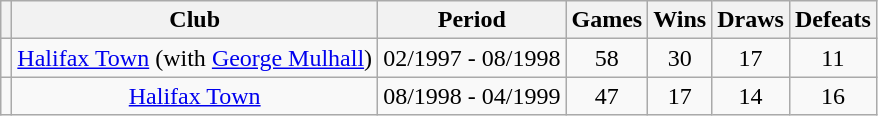<table class="wikitable">
<tr ---- align="center">
<th></th>
<th>Club</th>
<th>Period</th>
<th>Games</th>
<th>Wins</th>
<th>Draws</th>
<th>Defeats</th>
</tr>
<tr ---- align="center">
<td></td>
<td><a href='#'>Halifax Town</a>  (with <a href='#'>George Mulhall</a>)</td>
<td align=center>02/1997 - 08/1998</td>
<td align=center>58</td>
<td align=center>30</td>
<td align=center>17</td>
<td align=center>11</td>
</tr>
<tr ---- align="center">
<td></td>
<td><a href='#'>Halifax Town</a></td>
<td align=center>08/1998 - 04/1999</td>
<td align=center>47</td>
<td align=center>17</td>
<td align=center>14</td>
<td align=center>16</td>
</tr>
</table>
